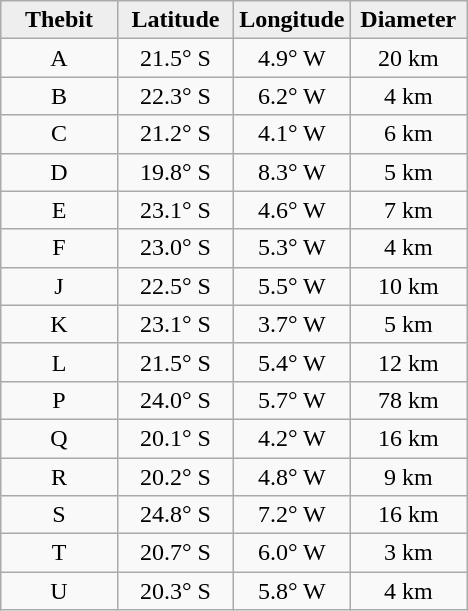<table class="wikitable">
<tr>
<th width="25%" style="background:#eeeeee;">Thebit</th>
<th width="25%" style="background:#eeeeee;">Latitude</th>
<th width="25%" style="background:#eeeeee;">Longitude</th>
<th width="25%" style="background:#eeeeee;">Diameter</th>
</tr>
<tr>
<td align="center">A</td>
<td align="center">21.5° S</td>
<td align="center">4.9° W</td>
<td align="center">20 km</td>
</tr>
<tr>
<td align="center">B</td>
<td align="center">22.3° S</td>
<td align="center">6.2° W</td>
<td align="center">4 km</td>
</tr>
<tr>
<td align="center">C</td>
<td align="center">21.2° S</td>
<td align="center">4.1° W</td>
<td align="center">6 km</td>
</tr>
<tr>
<td align="center">D</td>
<td align="center">19.8° S</td>
<td align="center">8.3° W</td>
<td align="center">5 km</td>
</tr>
<tr>
<td align="center">E</td>
<td align="center">23.1° S</td>
<td align="center">4.6° W</td>
<td align="center">7 km</td>
</tr>
<tr>
<td align="center">F</td>
<td align="center">23.0° S</td>
<td align="center">5.3° W</td>
<td align="center">4 km</td>
</tr>
<tr>
<td align="center">J</td>
<td align="center">22.5° S</td>
<td align="center">5.5° W</td>
<td align="center">10 km</td>
</tr>
<tr>
<td align="center">K</td>
<td align="center">23.1° S</td>
<td align="center">3.7° W</td>
<td align="center">5 km</td>
</tr>
<tr>
<td align="center">L</td>
<td align="center">21.5° S</td>
<td align="center">5.4° W</td>
<td align="center">12 km</td>
</tr>
<tr>
<td align="center">P</td>
<td align="center">24.0° S</td>
<td align="center">5.7° W</td>
<td align="center">78 km</td>
</tr>
<tr>
<td align="center">Q</td>
<td align="center">20.1° S</td>
<td align="center">4.2° W</td>
<td align="center">16 km</td>
</tr>
<tr>
<td align="center">R</td>
<td align="center">20.2° S</td>
<td align="center">4.8° W</td>
<td align="center">9 km</td>
</tr>
<tr>
<td align="center">S</td>
<td align="center">24.8° S</td>
<td align="center">7.2° W</td>
<td align="center">16 km</td>
</tr>
<tr>
<td align="center">T</td>
<td align="center">20.7° S</td>
<td align="center">6.0° W</td>
<td align="center">3 km</td>
</tr>
<tr>
<td align="center">U</td>
<td align="center">20.3° S</td>
<td align="center">5.8° W</td>
<td align="center">4 km</td>
</tr>
</table>
